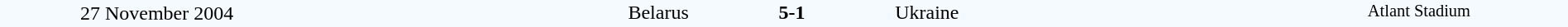<table style="width: 100%; background:#F5FAFF;" cellspacing="0">
<tr>
<td align=center rowspan=3 width=20%>27 November 2004</td>
</tr>
<tr>
<td width=24% align=right>Belarus </td>
<td align=center width=13%><strong>5-1</strong></td>
<td width=24%> Ukraine</td>
<td style=font-size:85% rowspan=3 valign=top align=center>Atlant Stadium</td>
</tr>
<tr style=font-size:85%>
<td align=right valign=top></td>
<td></td>
<td></td>
</tr>
</table>
